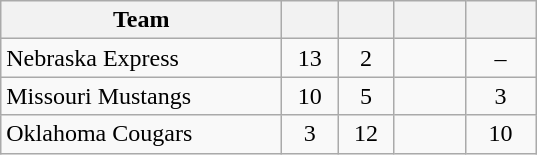<table class="wikitable" style="text-align:center">
<tr>
<th style="width:180px">Team</th>
<th style="width:30px"></th>
<th style="width:30px"></th>
<th style="width:40px"></th>
<th style="width:40px"></th>
</tr>
<tr>
<td align=left>Nebraska Express</td>
<td>13</td>
<td>2</td>
<td></td>
<td>–</td>
</tr>
<tr>
<td align=left>Missouri Mustangs</td>
<td>10</td>
<td>5</td>
<td></td>
<td>3</td>
</tr>
<tr>
<td align=left>Oklahoma Cougars</td>
<td>3</td>
<td>12</td>
<td></td>
<td>10</td>
</tr>
</table>
